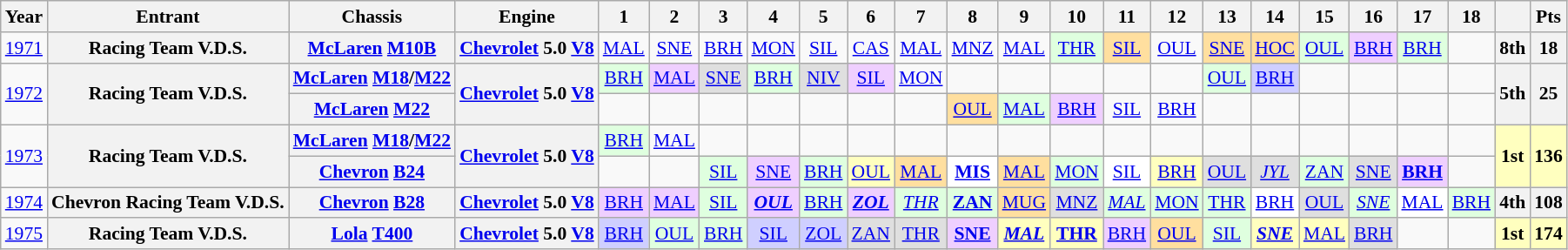<table class="wikitable" style="text-align:center; font-size:90%">
<tr>
<th>Year</th>
<th>Entrant</th>
<th>Chassis</th>
<th>Engine</th>
<th>1</th>
<th>2</th>
<th>3</th>
<th>4</th>
<th>5</th>
<th>6</th>
<th>7</th>
<th>8</th>
<th>9</th>
<th>10</th>
<th>11</th>
<th>12</th>
<th>13</th>
<th>14</th>
<th>15</th>
<th>16</th>
<th>17</th>
<th>18</th>
<th></th>
<th>Pts</th>
</tr>
<tr>
<td><a href='#'>1971</a></td>
<th>Racing Team V.D.S.</th>
<th><a href='#'>McLaren</a> <a href='#'>M10B</a></th>
<th><a href='#'>Chevrolet</a> 5.0 <a href='#'>V8</a></th>
<td><a href='#'>MAL</a></td>
<td><a href='#'>SNE</a></td>
<td><a href='#'>BRH</a></td>
<td><a href='#'>MON</a></td>
<td><a href='#'>SIL</a></td>
<td><a href='#'>CAS</a></td>
<td><a href='#'>MAL</a></td>
<td><a href='#'>MNZ</a></td>
<td><a href='#'>MAL</a></td>
<td style="background:#DFFFDF;"><a href='#'>THR</a><br></td>
<td style="background:#FFDF9F;"><a href='#'>SIL</a><br></td>
<td><a href='#'>OUL</a></td>
<td style="background:#FFDF9F;"><a href='#'>SNE</a><br></td>
<td style="background:#FFDF9F;"><a href='#'>HOC</a><br></td>
<td style="background:#DFFFDF;"><a href='#'>OUL</a><br></td>
<td style="background:#EFCFFF;"><a href='#'>BRH</a><br></td>
<td style="background:#DFFFDF;"><a href='#'>BRH</a><br></td>
<td></td>
<th>8th</th>
<th>18</th>
</tr>
<tr>
<td rowspan=2><a href='#'>1972</a></td>
<th rowspan=2>Racing Team V.D.S.</th>
<th><a href='#'>McLaren</a> <a href='#'>M18</a>/<a href='#'>M22</a></th>
<th rowspan=2><a href='#'>Chevrolet</a> 5.0 <a href='#'>V8</a></th>
<td style="background:#DFFFDF;"><a href='#'>BRH</a><br></td>
<td style="background:#EFCFFF;"><a href='#'>MAL</a><br></td>
<td style="background:#dfdfdf;"><a href='#'>SNE</a><br></td>
<td style="background:#DFFFDF;"><a href='#'>BRH</a><br></td>
<td style="background:#dfdfdf;"><a href='#'>NIV</a><br></td>
<td style="background:#EFCFFF;"><a href='#'>SIL</a><br></td>
<td><a href='#'>MON</a></td>
<td></td>
<td></td>
<td></td>
<td></td>
<td></td>
<td style="background:#DFFFDF;"><a href='#'>OUL</a><br></td>
<td style="background:#CFCFFF;"><a href='#'>BRH</a><br></td>
<td></td>
<td></td>
<td></td>
<td></td>
<th rowspan=2>5th</th>
<th rowspan=2>25</th>
</tr>
<tr>
<th><a href='#'>McLaren</a> <a href='#'>M22</a></th>
<td></td>
<td></td>
<td></td>
<td></td>
<td></td>
<td></td>
<td></td>
<td style="background:#FFDF9F;"><a href='#'>OUL</a><br></td>
<td style="background:#DFFFDF;"><a href='#'>MAL</a><br></td>
<td style="background:#EFCFFF;"><a href='#'>BRH</a><br></td>
<td><a href='#'>SIL</a></td>
<td><a href='#'>BRH</a></td>
<td></td>
<td></td>
<td></td>
<td></td>
<td></td>
<td></td>
</tr>
<tr>
<td rowspan=2><a href='#'>1973</a></td>
<th rowspan=2>Racing Team V.D.S.</th>
<th><a href='#'>McLaren</a> <a href='#'>M18</a>/<a href='#'>M22</a></th>
<th rowspan=2><a href='#'>Chevrolet</a> 5.0 <a href='#'>V8</a></th>
<td style="background:#DFFFDF;"><a href='#'>BRH</a><br></td>
<td><a href='#'>MAL</a></td>
<td></td>
<td></td>
<td></td>
<td></td>
<td></td>
<td></td>
<td></td>
<td></td>
<td></td>
<td></td>
<td></td>
<td></td>
<td></td>
<td></td>
<td></td>
<td></td>
<th rowspan=2 style="background:#ffffbf;">1st</th>
<th rowspan=2 style="background:#ffffbf;">136</th>
</tr>
<tr>
<th><a href='#'>Chevron</a> <a href='#'>B24</a></th>
<td></td>
<td></td>
<td style="background:#DFFFDF;"><a href='#'>SIL</a><br></td>
<td style="background:#EFCFFF;"><a href='#'>SNE</a><br></td>
<td style="background:#DFFFDF;"><a href='#'>BRH</a><br></td>
<td style="background:#ffffbf;"><a href='#'>OUL</a><br></td>
<td style="background:#FFDF9F;"><a href='#'>MAL</a><br></td>
<td style="background:#ffffff;"><strong><a href='#'>MIS</a></strong><br></td>
<td style="background:#FFDF9F;"><a href='#'>MAL</a><br></td>
<td style="background:#DFFFDF;"><a href='#'>MON</a><br></td>
<td style="background:#ffffff;"><a href='#'>SIL</a><br></td>
<td style="background:#ffffbf;"><a href='#'>BRH</a><br></td>
<td style="background:#dfdfdf;"><a href='#'>OUL</a><br></td>
<td style="background:#dfdfdf;"><em><a href='#'>JYL</a></em><br></td>
<td style="background:#DFFFDF;"><a href='#'>ZAN</a><br></td>
<td style="background:#dfdfdf;"><a href='#'>SNE</a><br></td>
<td style="background:#EFCFFF;"><strong><a href='#'>BRH</a></strong><br></td>
<td></td>
</tr>
<tr>
<td><a href='#'>1974</a></td>
<th>Chevron Racing Team V.D.S.</th>
<th><a href='#'>Chevron</a> <a href='#'>B28</a></th>
<th><a href='#'>Chevrolet</a> 5.0 <a href='#'>V8</a></th>
<td style="background:#EFCFFF;"><a href='#'>BRH</a><br></td>
<td style="background:#EFCFFF;"><a href='#'>MAL</a><br></td>
<td style="background:#DFFFDF;"><a href='#'>SIL</a><br></td>
<td style="background:#EFCFFF;"><strong><em><a href='#'>OUL</a></em></strong><br></td>
<td style="background:#DFFFDF;"><a href='#'>BRH</a><br></td>
<td style="background:#EFCFFF;"><strong><em><a href='#'>ZOL</a></em></strong><br></td>
<td style="background:#DFFFDF;"><em><a href='#'>THR</a></em><br></td>
<td style="background:#DFFFDF;"><strong><a href='#'>ZAN</a></strong><br></td>
<td style="background:#FFDF9F;"><a href='#'>MUG</a><br></td>
<td style="background:#dfdfdf;"><a href='#'>MNZ</a><br></td>
<td style="background:#DFFFDF;"><em><a href='#'>MAL</a></em><br></td>
<td style="background:#DFFFDF;"><a href='#'>MON</a><br></td>
<td style="background:#DFFFDF;"><a href='#'>THR</a><br></td>
<td style="background:#FFFFFF;"><a href='#'>BRH</a><br></td>
<td style="background:#dfdfdf;"><a href='#'>OUL</a><br></td>
<td style="background:#DFFFDF;"><em><a href='#'>SNE</a></em><br></td>
<td style="background:#FFFFFF;"><a href='#'>MAL</a><br></td>
<td style="background:#DFFFDF;"><a href='#'>BRH</a><br></td>
<th>4th</th>
<th>108</th>
</tr>
<tr>
<td><a href='#'>1975</a></td>
<th>Racing Team V.D.S.</th>
<th><a href='#'>Lola</a> <a href='#'>T400</a></th>
<th><a href='#'>Chevrolet</a> 5.0 <a href='#'>V8</a></th>
<td style="background:#CFCFFF;"><a href='#'>BRH</a><br></td>
<td style="background:#DFFFDF;"><a href='#'>OUL</a><br></td>
<td style="background:#DFFFDF;"><a href='#'>BRH</a><br></td>
<td style="background:#CFCFFF;"><a href='#'>SIL</a><br></td>
<td style="background:#CFCFFF;"><a href='#'>ZOL</a><br></td>
<td style="background:#dfdfdf;"><a href='#'>ZAN</a><br></td>
<td style="background:#dfdfdf;"><a href='#'>THR</a><br></td>
<td style="background:#EFCFFF;"><strong><a href='#'>SNE</a></strong><br></td>
<td style="background:#ffffbf;"><strong><em><a href='#'>MAL</a></em></strong><br></td>
<td style="background:#ffffbf;"><strong><a href='#'>THR</a></strong><br></td>
<td style="background:#EFCFFF;"><a href='#'>BRH</a><br></td>
<td style="background:#FFDF9F;"><a href='#'>OUL</a><br></td>
<td style="background:#DFFFDF;"><a href='#'>SIL</a><br></td>
<td style="background:#ffffbf;"><strong><em><a href='#'>SNE</a></em></strong><br></td>
<td style="background:#ffffbf;"><a href='#'>MAL</a><br></td>
<td style="background:#dfdfdf;"><a href='#'>BRH</a><br></td>
<td></td>
<td></td>
<th style="background:#ffffbf;">1st</th>
<th style="background:#ffffbf;">174</th>
</tr>
</table>
